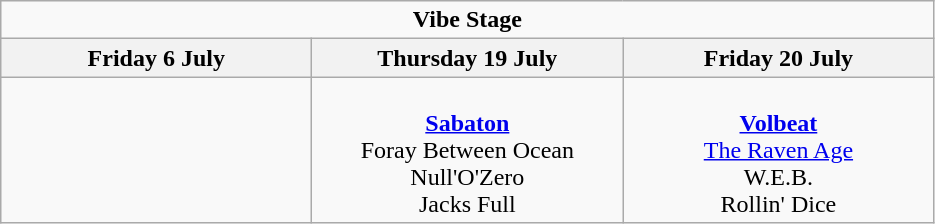<table class="wikitable">
<tr>
<td colspan="3" align="center"><strong>Vibe Stage</strong></td>
</tr>
<tr>
<th>Friday 6 July</th>
<th>Thursday 19 July</th>
<th>Friday 20 July</th>
</tr>
<tr>
<td valign="top" align="center" width=200></td>
<td valign="top" align="center" width=200><br><strong><a href='#'>Sabaton</a></strong>
<br>Foray Between Ocean
<br>Null'O'Zero
<br>Jacks Full</td>
<td valign="top" align="center" width=200><br><strong><a href='#'>Volbeat</a></strong>
<br><a href='#'>The Raven Age</a>
<br>W.E.B.
<br>Rollin' Dice</td>
</tr>
</table>
